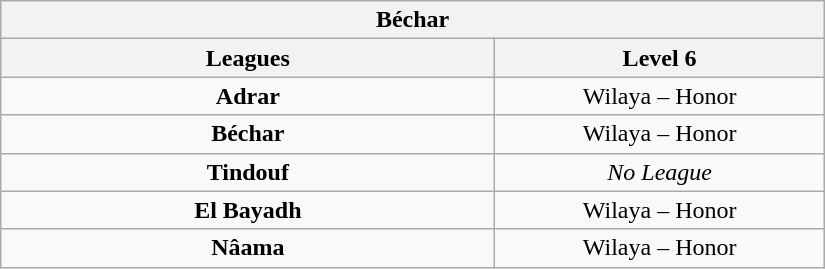<table class="wikitable" style="text-align: center;">
<tr>
<th colspan=3>Béchar</th>
</tr>
<tr>
<th width="30%">Leagues</th>
<th width="20%">Level 6</th>
</tr>
<tr>
<td><strong>Adrar</strong></td>
<td>Wilaya – Honor</td>
</tr>
<tr>
<td><strong>Béchar</strong></td>
<td>Wilaya – Honor</td>
</tr>
<tr>
<td><strong>Tindouf</strong></td>
<td><em>No League</em></td>
</tr>
<tr>
<td><strong>El Bayadh</strong></td>
<td>Wilaya – Honor</td>
</tr>
<tr>
<td><strong>Nâama</strong></td>
<td>Wilaya – Honor</td>
</tr>
</table>
